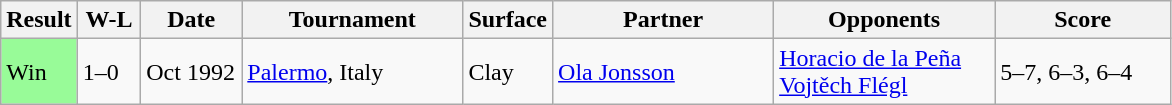<table class="sortable wikitable">
<tr>
<th style="width:40px">Result</th>
<th style="width:35px" class="unsortable">W-L</th>
<th style="width:60px">Date</th>
<th style="width:140px">Tournament</th>
<th style="width:50px">Surface</th>
<th style="width:140px">Partner</th>
<th style="width:140px">Opponents</th>
<th style="width:110px" class="unsortable">Score</th>
</tr>
<tr>
<td style="background:#98fb98;">Win</td>
<td>1–0</td>
<td>Oct 1992</td>
<td><a href='#'>Palermo</a>, Italy</td>
<td>Clay</td>
<td> <a href='#'>Ola Jonsson</a></td>
<td> <a href='#'>Horacio de la Peña</a><br> <a href='#'>Vojtěch Flégl</a></td>
<td>5–7, 6–3, 6–4</td>
</tr>
</table>
